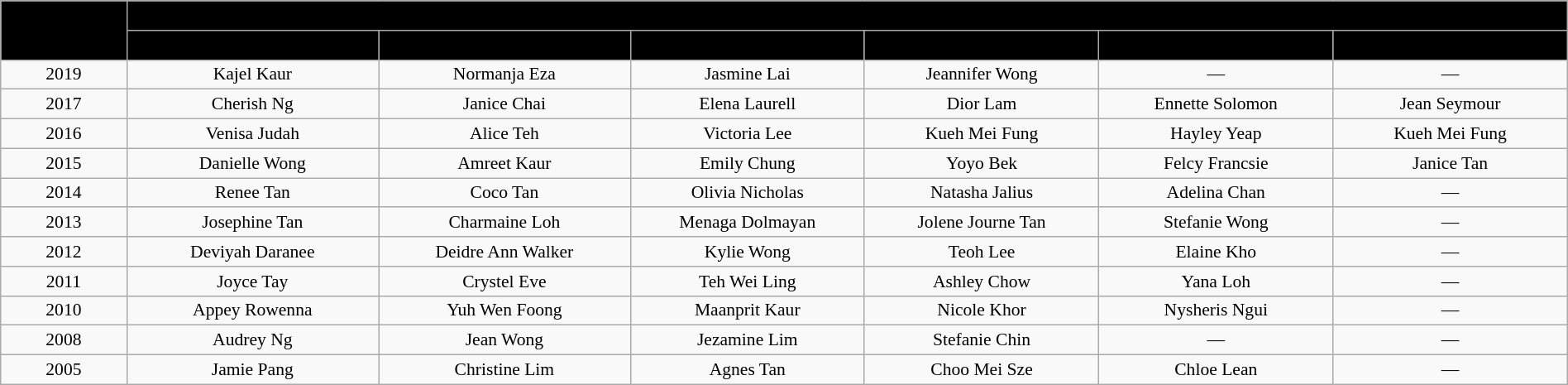<table class="wikitable" style="text-align:center; font-size:90%; line-height:17px; width:100%;">
<tr>
<th rowspan="2" style="background:black; width:05%;" scope="col"><span>Year</span></th>
<th colspan="6" style="background:black; width:05%;" scope="col"><span>Miss Earth Malaysia Elemental Court Titlists</span></th>
</tr>
<tr>
<th style="background:black; width:10%;" scope="col"><span>Earth</span></th>
<th style="background:black; width:10%;" scope="col"><span>Air</span></th>
<th style="background:black; width:9.3%;" scope="col"><span>Water</span></th>
<th style="background:black; width:9.3%;" scope="col"><span>Fire</span></th>
<th style="background:black; width:9.3%;" scope="col"><span>Eco-Tourism</span></th>
<th style="background:black; width:9.3%;" scope="col"><span>Eco-Beauty</span></th>
</tr>
<tr>
<td>2019</td>
<td>Kajel Kaur</td>
<td>Normanja Eza</td>
<td>Jasmine Lai</td>
<td>Jeannifer Wong</td>
<td>—</td>
<td>—</td>
</tr>
<tr>
<td>2017</td>
<td>Cherish Ng</td>
<td>Janice Chai</td>
<td>Elena Laurell</td>
<td>Dior Lam</td>
<td>Ennette Solomon</td>
<td>Jean Seymour</td>
</tr>
<tr>
<td>2016</td>
<td>Venisa Judah</td>
<td>Alice Teh</td>
<td>Victoria Lee</td>
<td>Kueh Mei Fung</td>
<td>Hayley Yeap</td>
<td>Kueh Mei Fung</td>
</tr>
<tr>
<td>2015</td>
<td>Danielle Wong</td>
<td>Amreet Kaur</td>
<td>Emily Chung</td>
<td>Yoyo Bek</td>
<td>Felcy Francsie</td>
<td>Janice Tan</td>
</tr>
<tr>
<td>2014</td>
<td>Renee Tan</td>
<td>Coco Tan</td>
<td>Olivia Nicholas</td>
<td>Natasha Jalius</td>
<td>Adelina Chan</td>
<td>—</td>
</tr>
<tr>
<td>2013</td>
<td>Josephine Tan</td>
<td>Charmaine Loh</td>
<td>Menaga Dolmayan</td>
<td>Jolene Journe Tan</td>
<td>Stefanie Wong</td>
<td>—</td>
</tr>
<tr>
<td>2012</td>
<td>Deviyah Daranee</td>
<td>Deidre Ann Walker</td>
<td>Kylie Wong</td>
<td>Teoh Lee</td>
<td>Elaine Kho</td>
<td>—</td>
</tr>
<tr>
<td>2011</td>
<td>Joyce Tay</td>
<td>Crystel Eve</td>
<td>Teh Wei Ling</td>
<td>Ashley Chow</td>
<td>Yana Loh</td>
<td>—</td>
</tr>
<tr>
<td>2010</td>
<td>Appey Rowenna</td>
<td>Yuh Wen Foong</td>
<td>Maanprit Kaur</td>
<td>Nicole Khor</td>
<td>Nysheris Ngui</td>
<td>—</td>
</tr>
<tr>
<td>2008</td>
<td>Audrey Ng</td>
<td>Jean Wong</td>
<td>Jezamine Lim</td>
<td>Stefanie Chin</td>
<td>—</td>
<td>—</td>
</tr>
<tr>
<td>2005</td>
<td>Jamie Pang</td>
<td>Christine Lim</td>
<td>Agnes Tan</td>
<td>Choo Mei Sze</td>
<td>Chloe Lean</td>
<td>—</td>
</tr>
</table>
